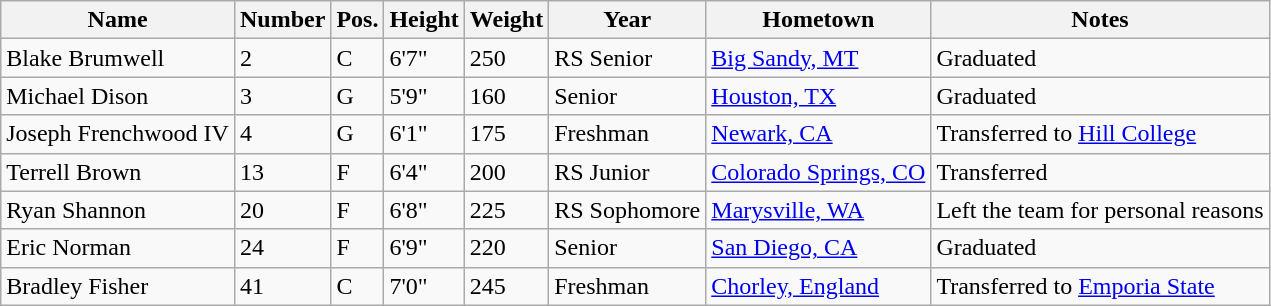<table class="wikitable sortable" border="1">
<tr>
<th>Name</th>
<th>Number</th>
<th>Pos.</th>
<th>Height</th>
<th>Weight</th>
<th>Year</th>
<th>Hometown</th>
<th class="unsortable">Notes</th>
</tr>
<tr>
<td>Blake Brumwell</td>
<td>2</td>
<td>C</td>
<td>6'7"</td>
<td>250</td>
<td>RS Senior</td>
<td><a href='#'>Big Sandy, MT</a></td>
<td>Graduated</td>
</tr>
<tr>
<td>Michael Dison</td>
<td>3</td>
<td>G</td>
<td>5'9"</td>
<td>160</td>
<td>Senior</td>
<td><a href='#'>Houston, TX</a></td>
<td>Graduated</td>
</tr>
<tr>
<td>Joseph Frenchwood IV</td>
<td>4</td>
<td>G</td>
<td>6'1"</td>
<td>175</td>
<td>Freshman</td>
<td><a href='#'>Newark, CA</a></td>
<td>Transferred to <a href='#'>Hill College</a></td>
</tr>
<tr>
<td>Terrell Brown</td>
<td>13</td>
<td>F</td>
<td>6'4"</td>
<td>200</td>
<td>RS Junior</td>
<td><a href='#'>Colorado Springs, CO</a></td>
<td>Transferred</td>
</tr>
<tr>
<td>Ryan Shannon</td>
<td>20</td>
<td>F</td>
<td>6'8"</td>
<td>225</td>
<td>RS Sophomore</td>
<td><a href='#'>Marysville, WA</a></td>
<td>Left the team for personal reasons</td>
</tr>
<tr>
<td>Eric Norman</td>
<td>24</td>
<td>F</td>
<td>6'9"</td>
<td>220</td>
<td>Senior</td>
<td><a href='#'>San Diego, CA</a></td>
<td>Graduated</td>
</tr>
<tr>
<td>Bradley Fisher</td>
<td>41</td>
<td>C</td>
<td>7'0"</td>
<td>245</td>
<td>Freshman</td>
<td><a href='#'>Chorley, England</a></td>
<td>Transferred to <a href='#'>Emporia State</a></td>
</tr>
</table>
